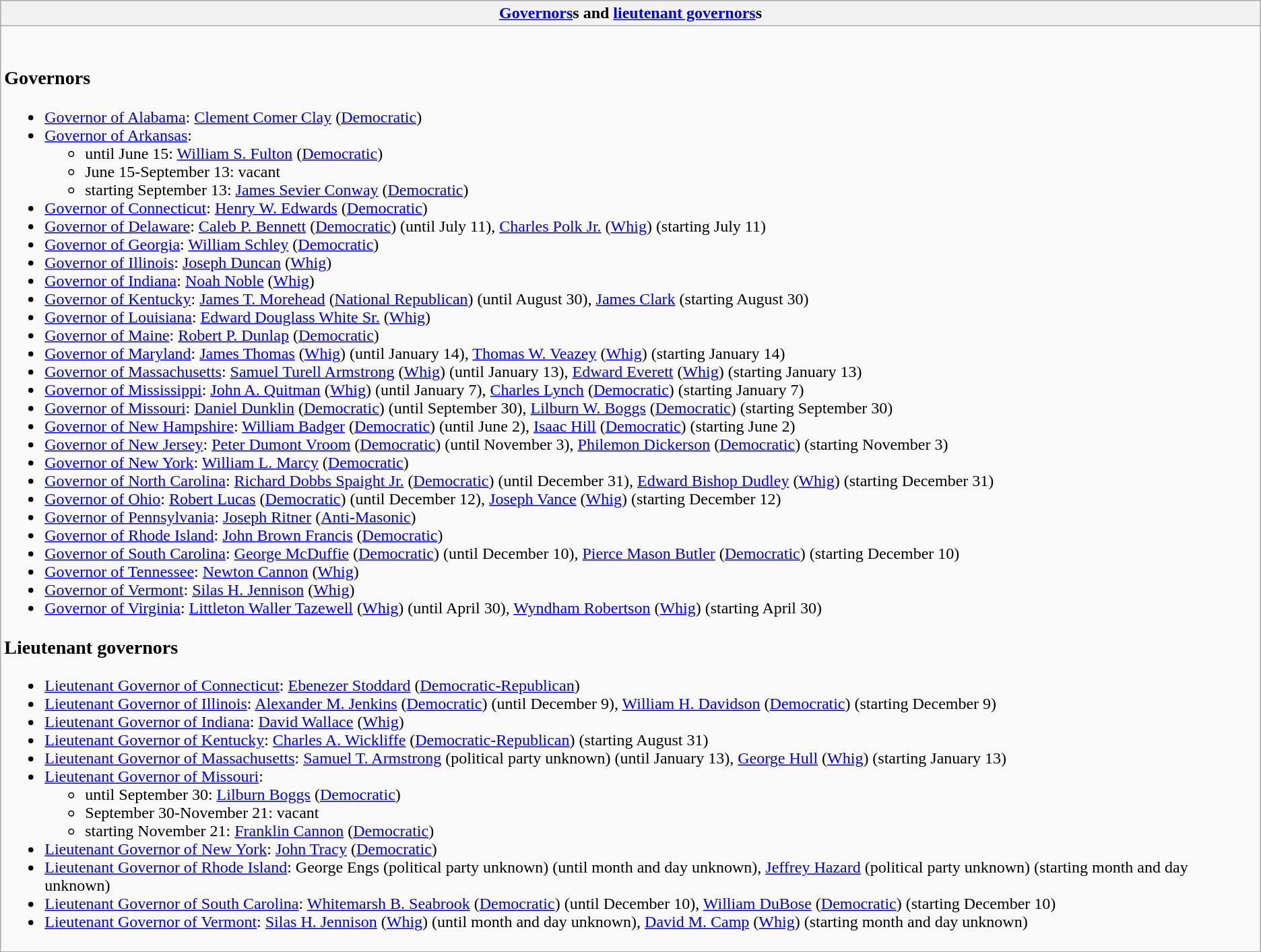<table class="wikitable collapsible collapsed">
<tr>
<th><a href='#'>Governors</a>s and <a href='#'>lieutenant governors</a>s</th>
</tr>
<tr>
<td><br><h3>Governors</h3><ul><li><a href='#'>Governor of Alabama</a>: <a href='#'>Clement Comer Clay</a> (<a href='#'>Democratic</a>)</li><li><a href='#'>Governor of Arkansas</a>:<ul><li>until June 15: <a href='#'>William S. Fulton</a> (<a href='#'>Democratic</a>)</li><li>June 15-September 13: vacant</li><li>starting September 13: <a href='#'>James Sevier Conway</a> (<a href='#'>Democratic</a>)</li></ul></li><li><a href='#'>Governor of Connecticut</a>: <a href='#'>Henry W. Edwards</a> (<a href='#'>Democratic</a>)</li><li><a href='#'>Governor of Delaware</a>: <a href='#'>Caleb P. Bennett</a> (<a href='#'>Democratic</a>) (until July 11), <a href='#'>Charles Polk Jr.</a> (<a href='#'>Whig</a>) (starting July 11)</li><li><a href='#'>Governor of Georgia</a>: <a href='#'>William Schley</a> (<a href='#'>Democratic</a>)</li><li><a href='#'>Governor of Illinois</a>: <a href='#'>Joseph Duncan</a> (<a href='#'>Whig</a>)</li><li><a href='#'>Governor of Indiana</a>: <a href='#'>Noah Noble</a> (<a href='#'>Whig</a>)</li><li><a href='#'>Governor of Kentucky</a>: <a href='#'>James T. Morehead</a> (<a href='#'>National Republican</a>) (until August 30), <a href='#'>James Clark</a> (starting August 30)</li><li><a href='#'>Governor of Louisiana</a>: <a href='#'>Edward Douglass White Sr.</a> (<a href='#'>Whig</a>)</li><li><a href='#'>Governor of Maine</a>: <a href='#'>Robert P. Dunlap</a> (<a href='#'>Democratic</a>)</li><li><a href='#'>Governor of Maryland</a>: <a href='#'>James Thomas</a> (<a href='#'>Whig</a>) (until January 14), <a href='#'>Thomas W. Veazey</a> (<a href='#'>Whig</a>) (starting January 14)</li><li><a href='#'>Governor of Massachusetts</a>: <a href='#'>Samuel Turell Armstrong</a> (<a href='#'>Whig</a>) (until January 13), <a href='#'>Edward Everett</a> (<a href='#'>Whig</a>) (starting January 13)</li><li><a href='#'>Governor of Mississippi</a>: <a href='#'>John A. Quitman</a> (<a href='#'>Whig</a>) (until January 7), <a href='#'>Charles Lynch</a> (<a href='#'>Democratic</a>) (starting January 7)</li><li><a href='#'>Governor of Missouri</a>: <a href='#'>Daniel Dunklin</a> (<a href='#'>Democratic</a>) (until September 30), <a href='#'>Lilburn W. Boggs</a> (<a href='#'>Democratic</a>) (starting September 30)</li><li><a href='#'>Governor of New Hampshire</a>: <a href='#'>William Badger</a> (<a href='#'>Democratic</a>) (until June 2), <a href='#'>Isaac Hill</a> (<a href='#'>Democratic</a>) (starting June 2)</li><li><a href='#'>Governor of New Jersey</a>: <a href='#'>Peter Dumont Vroom</a> (<a href='#'>Democratic</a>) (until November 3), <a href='#'>Philemon Dickerson</a> (<a href='#'>Democratic</a>) (starting November 3)</li><li><a href='#'>Governor of New York</a>: <a href='#'>William L. Marcy</a> (<a href='#'>Democratic</a>)</li><li><a href='#'>Governor of North Carolina</a>: <a href='#'>Richard Dobbs Spaight Jr.</a> (<a href='#'>Democratic</a>) (until December 31), <a href='#'>Edward Bishop Dudley</a> (<a href='#'>Whig</a>) (starting December 31)</li><li><a href='#'>Governor of Ohio</a>: <a href='#'>Robert Lucas</a> (<a href='#'>Democratic</a>) (until December 12), <a href='#'>Joseph Vance</a> (<a href='#'>Whig</a>) (starting December 12)</li><li><a href='#'>Governor of Pennsylvania</a>: <a href='#'>Joseph Ritner</a> (<a href='#'>Anti-Masonic</a>)</li><li><a href='#'>Governor of Rhode Island</a>: <a href='#'>John Brown Francis</a> (<a href='#'>Democratic</a>)</li><li><a href='#'>Governor of South Carolina</a>: <a href='#'>George McDuffie</a> (<a href='#'>Democratic</a>) (until December 10), <a href='#'>Pierce Mason Butler</a> (<a href='#'>Democratic</a>) (starting December 10)</li><li><a href='#'>Governor of Tennessee</a>: <a href='#'>Newton Cannon</a> (<a href='#'>Whig</a>)</li><li><a href='#'>Governor of Vermont</a>: <a href='#'>Silas H. Jennison</a> (<a href='#'>Whig</a>)</li><li><a href='#'>Governor of Virginia</a>: <a href='#'>Littleton Waller Tazewell</a> (<a href='#'>Whig</a>) (until April 30), <a href='#'>Wyndham Robertson</a> (<a href='#'>Whig</a>) (starting April 30)</li></ul><h3>Lieutenant governors</h3><ul><li><a href='#'>Lieutenant Governor of Connecticut</a>: <a href='#'>Ebenezer Stoddard</a> (<a href='#'>Democratic-Republican</a>)</li><li><a href='#'>Lieutenant Governor of Illinois</a>: <a href='#'>Alexander M. Jenkins</a> (<a href='#'>Democratic</a>) (until December 9), <a href='#'>William H. Davidson</a> (<a href='#'>Democratic</a>) (starting December 9)</li><li><a href='#'>Lieutenant Governor of Indiana</a>: <a href='#'>David Wallace</a> (<a href='#'>Whig</a>)</li><li><a href='#'>Lieutenant Governor of Kentucky</a>: <a href='#'>Charles A. Wickliffe</a> (<a href='#'>Democratic-Republican</a>) (starting August 31)</li><li><a href='#'>Lieutenant Governor of Massachusetts</a>: <a href='#'>Samuel T. Armstrong</a> (political party unknown) (until January 13), <a href='#'>George Hull</a> (<a href='#'>Whig</a>) (starting January 13)</li><li><a href='#'>Lieutenant Governor of Missouri</a>:<ul><li>until September 30: <a href='#'>Lilburn Boggs</a> (<a href='#'>Democratic</a>)</li><li>September 30-November 21: vacant</li><li>starting November 21: <a href='#'>Franklin Cannon</a> (<a href='#'>Democratic</a>)</li></ul></li><li><a href='#'>Lieutenant Governor of New York</a>: <a href='#'>John Tracy</a> (<a href='#'>Democratic</a>)</li><li><a href='#'>Lieutenant Governor of Rhode Island</a>: George Engs (political party unknown) (until month and day unknown), <a href='#'>Jeffrey Hazard</a> (political party unknown) (starting month and day unknown)</li><li><a href='#'>Lieutenant Governor of South Carolina</a>: <a href='#'>Whitemarsh B. Seabrook</a> (<a href='#'>Democratic</a>) (until December 10), <a href='#'>William DuBose</a> (<a href='#'>Democratic</a>) (starting December 10)</li><li><a href='#'>Lieutenant Governor of Vermont</a>: <a href='#'>Silas H. Jennison</a> (<a href='#'>Whig</a>) (until month and day unknown), <a href='#'>David M. Camp</a> (<a href='#'>Whig</a>) (starting month and day unknown)</li></ul></td>
</tr>
</table>
